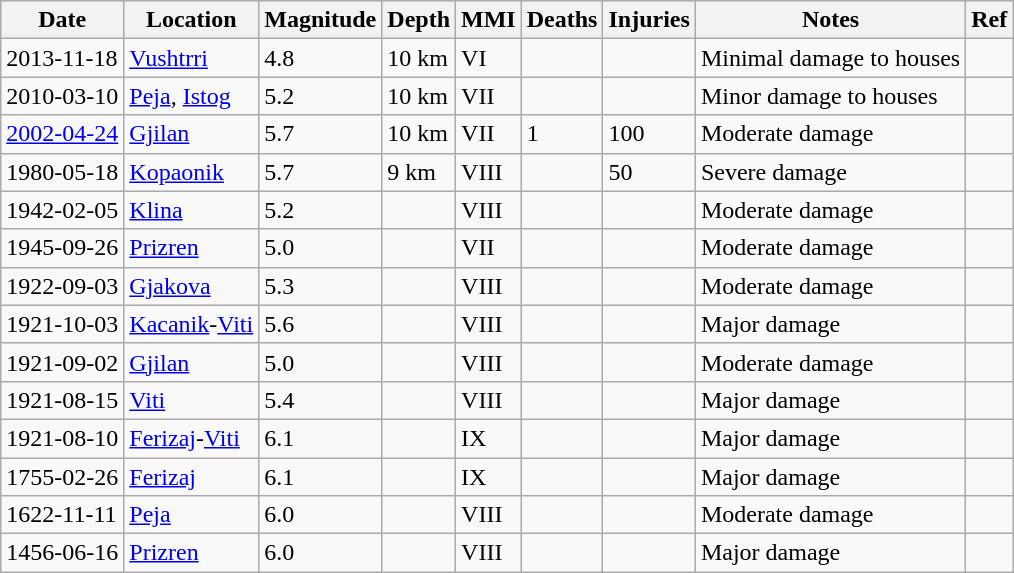<table class="wikitable wiki table">
<tr>
<th>Date</th>
<th>Location</th>
<th>Magnitude</th>
<th>Depth</th>
<th>MMI</th>
<th>Deaths</th>
<th>Injuries</th>
<th>Notes</th>
<th>Ref</th>
</tr>
<tr>
<td>2013-11-18</td>
<td><a href='#'>Vushtrri</a></td>
<td>4.8</td>
<td>10 km</td>
<td>VI</td>
<td></td>
<td></td>
<td>Minimal damage to houses</td>
<td></td>
</tr>
<tr>
<td>2010-03-10</td>
<td><a href='#'>Peja</a>, <a href='#'>Istog</a></td>
<td>5.2</td>
<td>10 km</td>
<td>VII</td>
<td></td>
<td></td>
<td>Minor damage to houses</td>
<td></td>
</tr>
<tr>
<td><a href='#'>2002-04-24</a></td>
<td><a href='#'>Gjilan</a></td>
<td>5.7</td>
<td>10 km</td>
<td>VII</td>
<td>1</td>
<td>100</td>
<td>Moderate damage</td>
<td></td>
</tr>
<tr>
<td>1980-05-18</td>
<td><a href='#'>Kopaonik</a></td>
<td>5.7</td>
<td>9 km</td>
<td>VIII</td>
<td></td>
<td>50</td>
<td>Severe damage</td>
<td></td>
</tr>
<tr>
<td>1942-02-05</td>
<td><a href='#'>Klina</a></td>
<td>5.2</td>
<td></td>
<td>VIII</td>
<td></td>
<td></td>
<td>Moderate damage</td>
<td></td>
</tr>
<tr>
<td>1945-09-26</td>
<td><a href='#'>Prizren</a></td>
<td>5.0</td>
<td></td>
<td>VII</td>
<td></td>
<td></td>
<td>Moderate damage</td>
<td></td>
</tr>
<tr>
<td>1922-09-03</td>
<td><a href='#'>Gjakova</a></td>
<td>5.3</td>
<td></td>
<td>VIII</td>
<td></td>
<td></td>
<td>Moderate damage</td>
<td></td>
</tr>
<tr>
<td>1921-10-03</td>
<td><a href='#'>Kacanik</a>-<a href='#'>Viti</a></td>
<td>5.6</td>
<td></td>
<td>VIII</td>
<td></td>
<td></td>
<td>Major damage</td>
<td></td>
</tr>
<tr>
<td>1921-09-02</td>
<td><a href='#'>Gjilan</a></td>
<td>5.0</td>
<td></td>
<td>VIII</td>
<td></td>
<td></td>
<td>Moderate damage</td>
<td></td>
</tr>
<tr>
<td>1921-08-15</td>
<td><a href='#'>Viti</a></td>
<td>5.4</td>
<td></td>
<td>VIII</td>
<td></td>
<td></td>
<td>Major damage</td>
<td></td>
</tr>
<tr>
<td>1921-08-10</td>
<td><a href='#'>Ferizaj</a>-<a href='#'>Viti</a></td>
<td>6.1</td>
<td></td>
<td>IX</td>
<td></td>
<td></td>
<td>Major damage</td>
<td></td>
</tr>
<tr>
<td>1755-02-26</td>
<td><a href='#'>Ferizaj</a></td>
<td>6.1</td>
<td></td>
<td>IX</td>
<td></td>
<td></td>
<td>Major damage</td>
<td></td>
</tr>
<tr>
<td>1622-11-11</td>
<td><a href='#'>Peja</a></td>
<td>6.0</td>
<td></td>
<td>VIII</td>
<td></td>
<td></td>
<td>Moderate damage</td>
<td></td>
</tr>
<tr>
<td>1456-06-16</td>
<td><a href='#'>Prizren</a></td>
<td>6.0</td>
<td></td>
<td>VIII</td>
<td></td>
<td></td>
<td>Major damage</td>
<td></td>
</tr>
</table>
